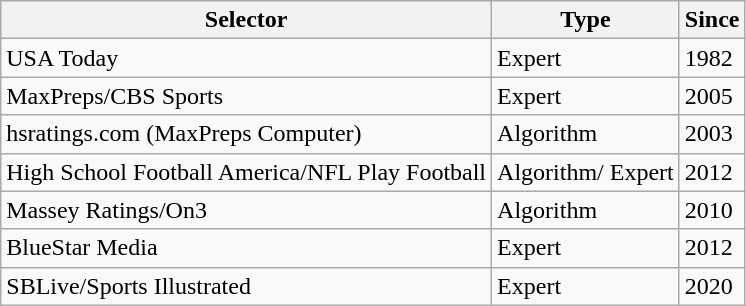<table class="wikitable">
<tr>
<th>Selector</th>
<th>Type</th>
<th>Since</th>
</tr>
<tr>
<td>USA Today</td>
<td>Expert</td>
<td>1982</td>
</tr>
<tr>
<td>MaxPreps/CBS Sports</td>
<td>Expert</td>
<td>2005</td>
</tr>
<tr>
<td>hsratings.com (MaxPreps Computer)</td>
<td>Algorithm</td>
<td>2003</td>
</tr>
<tr>
<td>High School Football America/NFL Play Football</td>
<td>Algorithm/ Expert</td>
<td>2012</td>
</tr>
<tr>
<td>Massey Ratings/On3</td>
<td>Algorithm</td>
<td>2010</td>
</tr>
<tr>
<td>BlueStar Media</td>
<td>Expert</td>
<td>2012</td>
</tr>
<tr>
<td>SBLive/Sports Illustrated</td>
<td>Expert</td>
<td>2020</td>
</tr>
</table>
